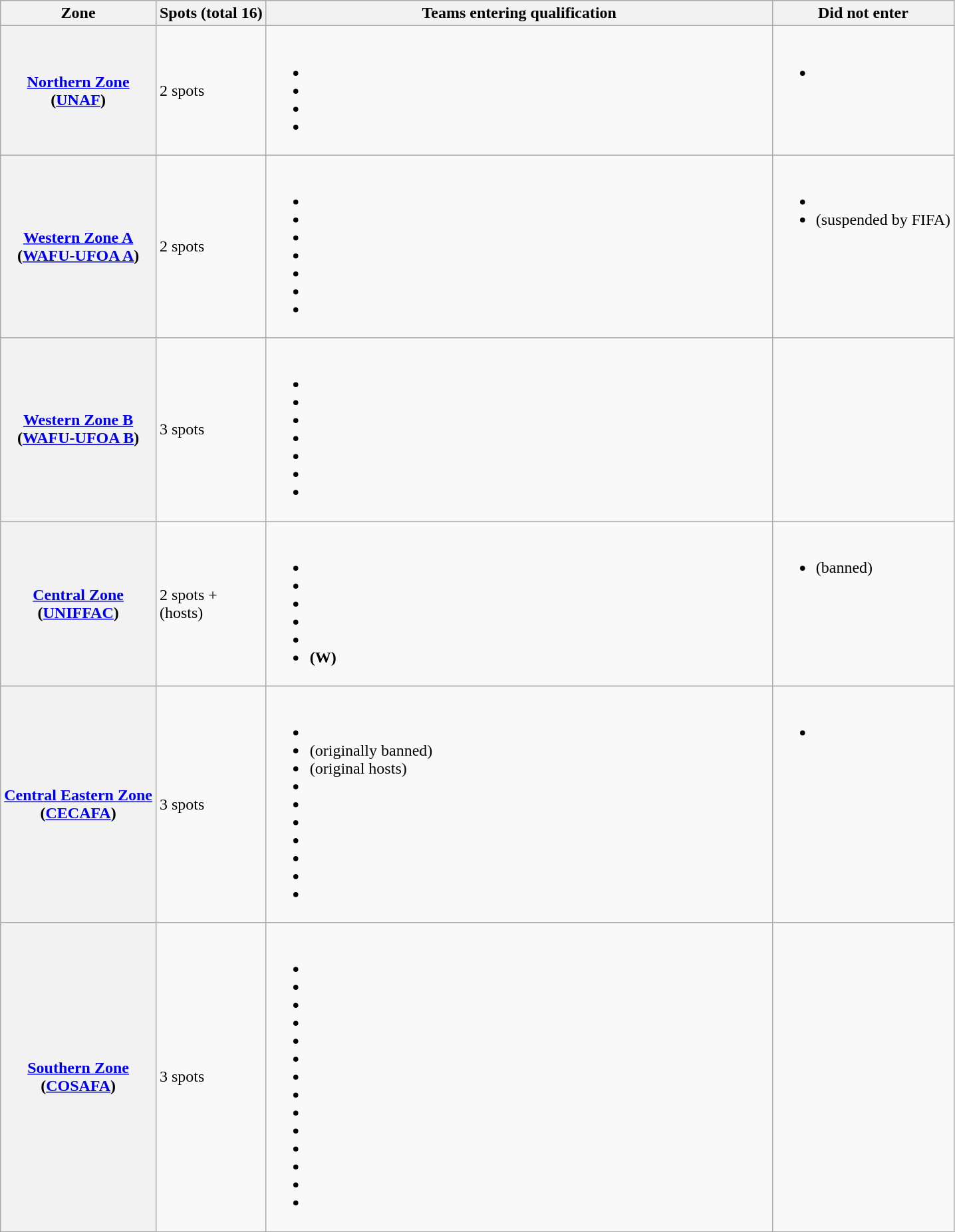<table class="wikitable">
<tr>
<th>Zone</th>
<th>Spots (total 16)</th>
<th width=500>Teams entering qualification</th>
<th>Did not enter</th>
</tr>
<tr>
<th><a href='#'>Northern Zone</a><br>(<a href='#'>UNAF</a>)</th>
<td>2 spots</td>
<td valign=top><br><ul><li></li><li><strong></strong></li><li><strong></strong></li><li></li></ul></td>
<td valign=top><br><ul><li></li></ul></td>
</tr>
<tr>
<th><a href='#'>Western Zone A</a><br>(<a href='#'>WAFU-UFOA A</a>)</th>
<td>2 spots</td>
<td valign=top><br><ul><li></li><li><strong><em></em></strong></li><li></li><li></li><li><strong></strong></li><li></li><li></li></ul></td>
<td valign=top><br><ul><li></li><li> (suspended by FIFA)</li></ul></td>
</tr>
<tr>
<th><a href='#'>Western Zone B</a><br>(<a href='#'>WAFU-UFOA B</a>)</th>
<td>3 spots</td>
<td valign=top><br><ul><li></li><li><strong><em></em></strong></li><li><em></em></li><li><em></em></li><li><strong><em></em></strong></li><li><em></em></li><li><strong></strong></li></ul></td>
<td valign=top></td>
</tr>
<tr>
<th><a href='#'>Central Zone</a><br>(<a href='#'>UNIFFAC</a>)</th>
<td>2 spots +<br><strong></strong> (hosts)</td>
<td valign=top><br><ul><li></li><li></li><li><strong><em></em></strong></li><li><strong><em></em></strong></li><li></li><li> <strong>(W)</strong></li></ul></td>
<td valign=top><br><ul><li> (banned)</li></ul></td>
</tr>
<tr>
<th><a href='#'>Central Eastern Zone</a><br>(<a href='#'>CECAFA</a>)</th>
<td>3 spots</td>
<td valign=top><br><ul><li></li><li> (originally banned)</li><li> (original hosts)</li><li></li><li><strong><em></em></strong></li><li></li><li></li><li><em></em></li><li><strong></strong></li><li><strong></strong></li></ul></td>
<td valign=top><br><ul><li></li></ul></td>
</tr>
<tr>
<th><a href='#'>Southern Zone</a><br>(<a href='#'>COSAFA</a>)</th>
<td>3 spots</td>
<td valign=top><br><ul><li><em></em></li><li></li><li><em></em></li><li></li><li><em></em></li><li><em></em></li><li></li><li><em></em></li><li><em></em></li><li><strong><em></em></strong></li><li></li><li><em></em></li><li><strong><em></em></strong></li><li><strong><em></em></strong></li></ul></td>
<td valign=top></td>
</tr>
</table>
